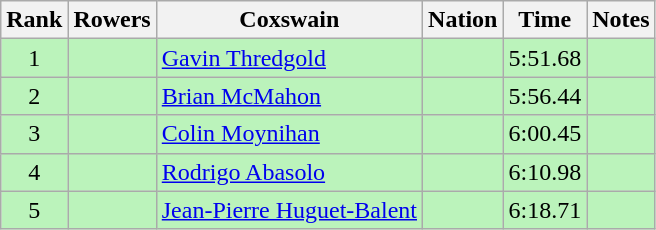<table class="wikitable sortable" style="text-align:center">
<tr>
<th>Rank</th>
<th>Rowers</th>
<th>Coxswain</th>
<th>Nation</th>
<th>Time</th>
<th>Notes</th>
</tr>
<tr bgcolor=bbf3bb>
<td>1</td>
<td></td>
<td align=left><a href='#'>Gavin Thredgold</a></td>
<td align=left></td>
<td>5:51.68</td>
<td></td>
</tr>
<tr bgcolor=bbf3bb>
<td>2</td>
<td></td>
<td align=left><a href='#'>Brian McMahon</a></td>
<td align=left></td>
<td>5:56.44</td>
<td></td>
</tr>
<tr bgcolor=bbf3bb>
<td>3</td>
<td></td>
<td align=left><a href='#'>Colin Moynihan</a></td>
<td align=left></td>
<td>6:00.45</td>
<td></td>
</tr>
<tr bgcolor=bbf3bb>
<td>4</td>
<td></td>
<td align=left><a href='#'>Rodrigo Abasolo</a></td>
<td align=left></td>
<td>6:10.98</td>
<td></td>
</tr>
<tr bgcolor=bbf3bb>
<td>5</td>
<td></td>
<td align=left><a href='#'>Jean-Pierre Huguet-Balent</a></td>
<td align=left></td>
<td>6:18.71</td>
<td></td>
</tr>
</table>
